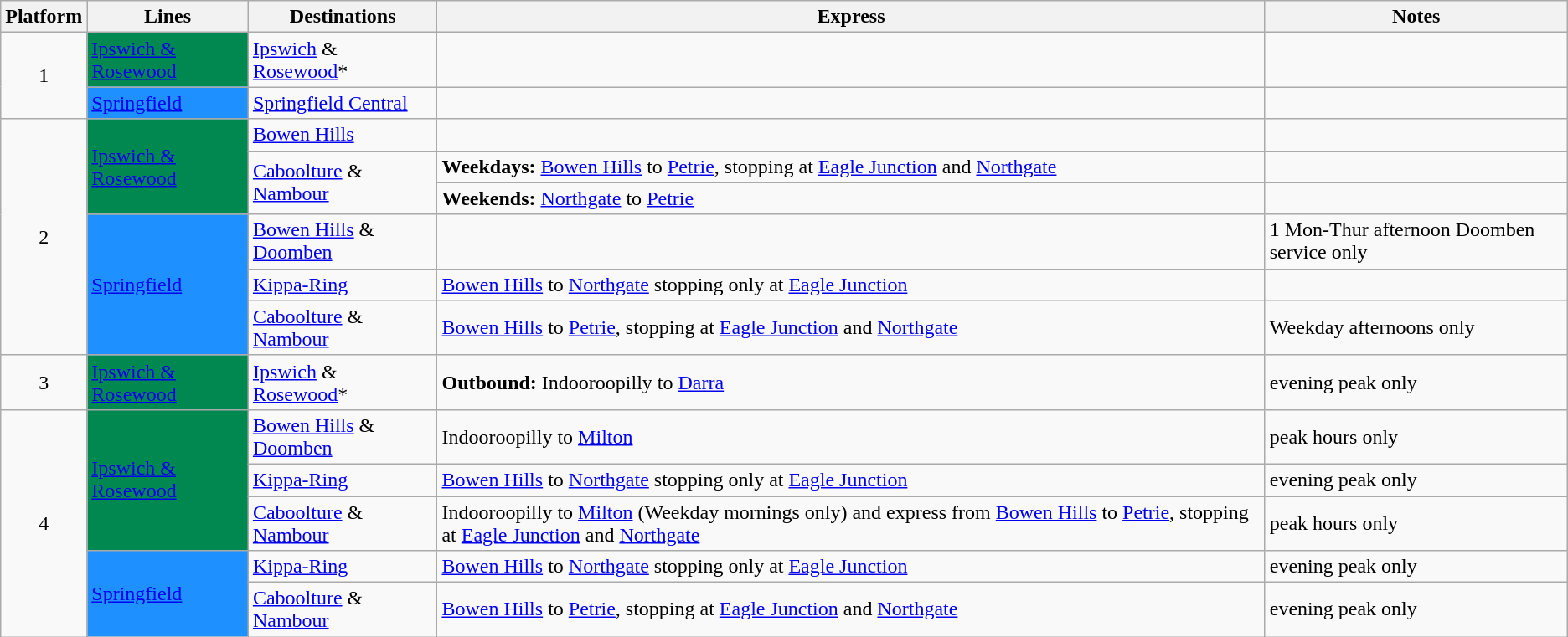<table class="wikitable" style="float: none; margin: 0.5em; ">
<tr>
<th>Platform</th>
<th>Lines</th>
<th>Destinations</th>
<th>Express</th>
<th>Notes</th>
</tr>
<tr>
<td rowspan="2" style="text-align:center;">1</td>
<td style=background:#008851><a href='#'><span>Ipswich & Rosewood</span></a></td>
<td><a href='#'>Ipswich</a> & <a href='#'>Rosewood</a>*</td>
<td></td>
<td></td>
</tr>
<tr>
<td style=background:#1e90ff><a href='#'><span>Springfield</span></a></td>
<td><a href='#'>Springfield Central</a></td>
<td></td>
<td></td>
</tr>
<tr>
<td rowspan="6" style="text-align:center;">2</td>
<td rowspan="3" style=background:#008851><a href='#'><span>Ipswich & Rosewood</span></a></td>
<td><a href='#'>Bowen Hills</a></td>
<td></td>
<td></td>
</tr>
<tr>
<td rowspan="2"><a href='#'>Caboolture</a> & <a href='#'>Nambour</a></td>
<td><strong>Weekdays:</strong> <a href='#'>Bowen Hills</a> to <a href='#'>Petrie</a>, stopping at <a href='#'>Eagle Junction</a> and <a href='#'>Northgate</a></td>
<td></td>
</tr>
<tr>
<td><strong>Weekends:</strong> <a href='#'>Northgate</a> to <a href='#'>Petrie</a></td>
<td></td>
</tr>
<tr>
<td rowspan="3" style=background:#1e90ff><a href='#'><span>Springfield</span></a></td>
<td><a href='#'>Bowen Hills</a> & <a href='#'>Doomben</a></td>
<td></td>
<td>1 Mon-Thur afternoon Doomben service only</td>
</tr>
<tr>
<td><a href='#'>Kippa-Ring</a></td>
<td><a href='#'>Bowen Hills</a> to <a href='#'>Northgate</a> stopping only at <a href='#'>Eagle Junction</a></td>
<td></td>
</tr>
<tr>
<td><a href='#'>Caboolture</a> & <a href='#'>Nambour</a></td>
<td><a href='#'>Bowen Hills</a> to <a href='#'>Petrie</a>, stopping at <a href='#'>Eagle Junction</a> and <a href='#'>Northgate</a></td>
<td>Weekday afternoons only</td>
</tr>
<tr>
<td rowspan="1" style="text-align:center;">3</td>
<td style=background:#008851><a href='#'><span>Ipswich & Rosewood</span></a></td>
<td><a href='#'>Ipswich</a> & <a href='#'>Rosewood</a>*</td>
<td><strong>Outbound:</strong> Indooroopilly to <a href='#'>Darra</a></td>
<td>evening peak only</td>
</tr>
<tr>
<td rowspan="6" style="text-align:center;">4</td>
<td rowspan="3" style=background:#008851><a href='#'><span>Ipswich & Rosewood</span></a></td>
<td><a href='#'>Bowen Hills</a> & <a href='#'>Doomben</a></td>
<td>Indooroopilly to <a href='#'>Milton</a></td>
<td>peak hours only</td>
</tr>
<tr>
<td><a href='#'>Kippa-Ring</a></td>
<td><a href='#'>Bowen Hills</a> to <a href='#'>Northgate</a> stopping only at <a href='#'>Eagle Junction</a></td>
<td>evening peak only</td>
</tr>
<tr>
<td><a href='#'>Caboolture</a> & <a href='#'>Nambour</a></td>
<td>Indooroopilly to <a href='#'>Milton</a> (Weekday mornings only) and express from <a href='#'>Bowen Hills</a> to <a href='#'>Petrie</a>, stopping at <a href='#'>Eagle Junction</a> and <a href='#'>Northgate</a></td>
<td>peak hours only</td>
</tr>
<tr>
<td rowspan="2" style=background:#1e90ff><a href='#'><span>Springfield</span></a></td>
<td><a href='#'>Kippa-Ring</a></td>
<td><a href='#'>Bowen Hills</a> to <a href='#'>Northgate</a> stopping only at <a href='#'>Eagle Junction</a></td>
<td>evening peak only</td>
</tr>
<tr>
<td><a href='#'>Caboolture</a> & <a href='#'>Nambour</a></td>
<td><a href='#'>Bowen Hills</a> to <a href='#'>Petrie</a>, stopping at <a href='#'>Eagle Junction</a> and <a href='#'>Northgate</a></td>
<td>evening peak only</td>
</tr>
</table>
